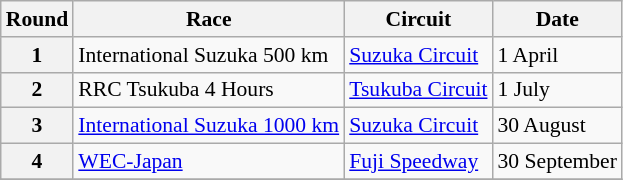<table class="wikitable" style="font-size: 90%;">
<tr>
<th>Round</th>
<th>Race</th>
<th>Circuit</th>
<th>Date</th>
</tr>
<tr>
<th>1</th>
<td>International Suzuka 500 km</td>
<td><a href='#'>Suzuka Circuit</a></td>
<td>1 April</td>
</tr>
<tr>
<th>2</th>
<td>RRC Tsukuba 4 Hours</td>
<td><a href='#'>Tsukuba Circuit</a></td>
<td>1 July</td>
</tr>
<tr>
<th>3</th>
<td><a href='#'>International Suzuka 1000 km</a></td>
<td><a href='#'>Suzuka Circuit</a></td>
<td>30 August</td>
</tr>
<tr>
<th>4</th>
<td><a href='#'>WEC-Japan</a></td>
<td><a href='#'>Fuji Speedway</a></td>
<td>30 September</td>
</tr>
<tr>
</tr>
</table>
